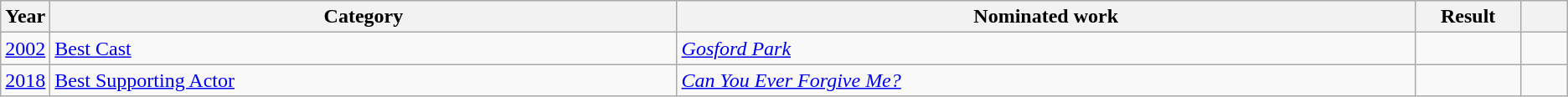<table class=wikitable>
<tr>
<th scope="col" style="width:1em;">Year</th>
<th scope="col" style="width:33em;">Category</th>
<th scope="col" style="width:39em;">Nominated work</th>
<th scope="col" style="width:5em;">Result</th>
<th scope="col" style="width:2em;"></th>
</tr>
<tr>
<td><a href='#'>2002</a></td>
<td><a href='#'>Best Cast</a></td>
<td><em><a href='#'>Gosford Park</a></em></td>
<td></td>
<td style="text-align:center;"></td>
</tr>
<tr>
<td><a href='#'>2018</a></td>
<td><a href='#'>Best Supporting Actor</a></td>
<td><em><a href='#'>Can You Ever Forgive Me?</a></em></td>
<td></td>
<td style="text-align:center;"></td>
</tr>
</table>
